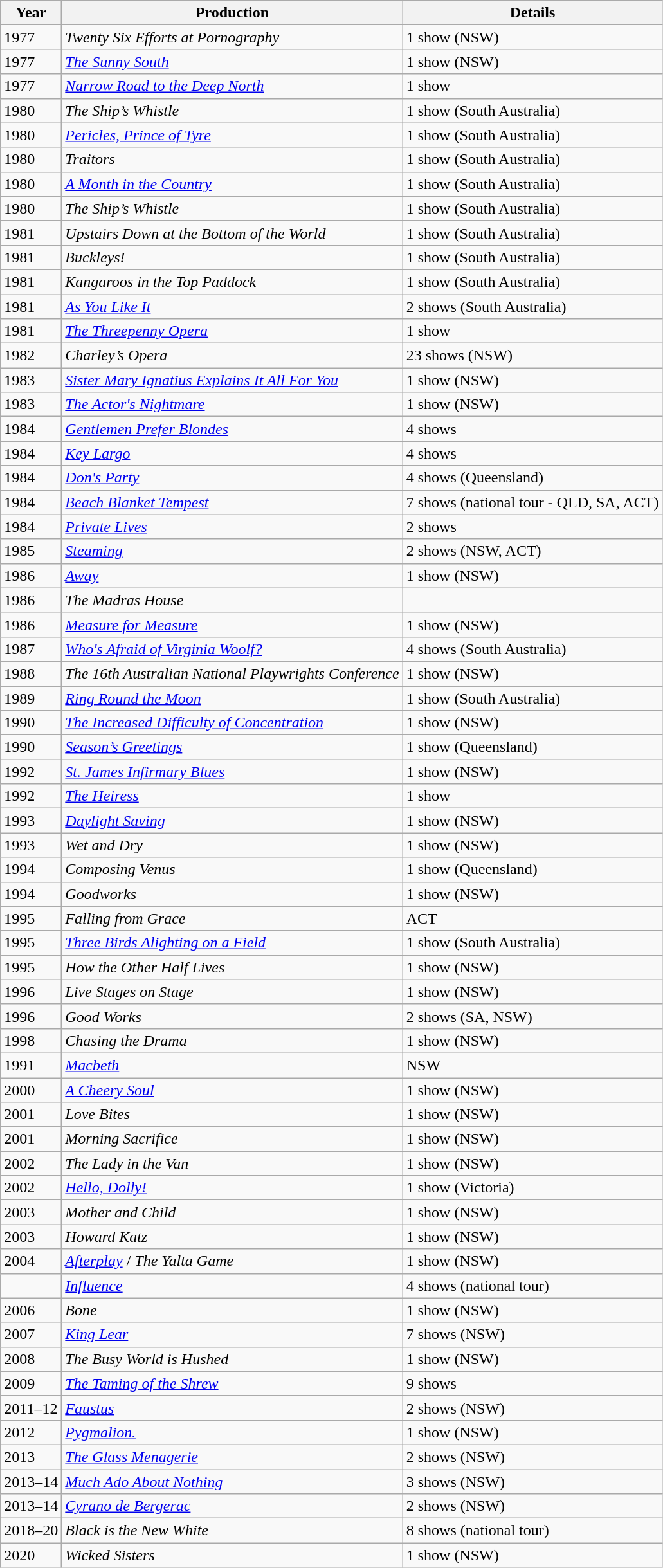<table class="wikitable sortable">
<tr>
<th>Year</th>
<th>Production</th>
<th>Details</th>
</tr>
<tr>
<td>1977</td>
<td><em>Twenty Six Efforts at Pornography</em></td>
<td>1 show (NSW)</td>
</tr>
<tr>
<td>1977</td>
<td><em><a href='#'>The Sunny South</a></em></td>
<td>1 show (NSW)</td>
</tr>
<tr>
<td>1977</td>
<td><em><a href='#'>Narrow Road to the Deep North</a></em></td>
<td>1 show</td>
</tr>
<tr>
<td>1980</td>
<td><em>The Ship’s Whistle</em></td>
<td>1 show (South Australia)</td>
</tr>
<tr>
<td>1980</td>
<td><em><a href='#'>Pericles, Prince of Tyre</a></em></td>
<td>1 show (South Australia)</td>
</tr>
<tr>
<td>1980</td>
<td><em>Traitors</em></td>
<td>1 show (South Australia)</td>
</tr>
<tr>
<td>1980</td>
<td><em><a href='#'>A Month in the Country</a></em></td>
<td>1 show (South Australia)</td>
</tr>
<tr>
<td>1980</td>
<td><em>The Ship’s Whistle</em></td>
<td>1 show (South Australia)</td>
</tr>
<tr>
<td>1981</td>
<td><em>Upstairs Down at the Bottom of the World</em></td>
<td>1 show (South Australia)</td>
</tr>
<tr>
<td>1981</td>
<td><em>Buckleys!</em></td>
<td>1 show (South Australia)</td>
</tr>
<tr>
<td>1981</td>
<td><em>Kangaroos in the Top Paddock</em></td>
<td>1 show (South Australia)</td>
</tr>
<tr>
<td>1981</td>
<td><em><a href='#'>As You Like It</a></em></td>
<td>2 shows (South Australia)</td>
</tr>
<tr>
<td>1981</td>
<td><em><a href='#'>The Threepenny Opera</a></em></td>
<td>1 show</td>
</tr>
<tr>
<td>1982</td>
<td><em>Charley’s Opera</em></td>
<td>23 shows (NSW)</td>
</tr>
<tr>
<td>1983</td>
<td><em><a href='#'>Sister Mary Ignatius Explains It All For You</a></em></td>
<td>1 show (NSW)</td>
</tr>
<tr>
<td>1983</td>
<td><em><a href='#'>The Actor's Nightmare</a></em></td>
<td>1 show (NSW)</td>
</tr>
<tr>
<td>1984</td>
<td><em><a href='#'>Gentlemen Prefer Blondes</a></em></td>
<td>4 shows</td>
</tr>
<tr>
<td>1984</td>
<td><em><a href='#'>Key Largo</a></em></td>
<td>4 shows</td>
</tr>
<tr>
<td>1984</td>
<td><em><a href='#'>Don's Party</a></em></td>
<td>4 shows (Queensland)</td>
</tr>
<tr>
<td>1984</td>
<td><em><a href='#'>Beach Blanket Tempest</a></em></td>
<td>7 shows (national tour - QLD, SA, ACT)</td>
</tr>
<tr>
<td>1984</td>
<td><em><a href='#'>Private Lives</a></em></td>
<td>2 shows</td>
</tr>
<tr>
<td>1985</td>
<td><em><a href='#'>Steaming</a></em></td>
<td>2 shows (NSW, ACT)</td>
</tr>
<tr>
<td>1986</td>
<td><em><a href='#'>Away</a></em></td>
<td>1 show (NSW)</td>
</tr>
<tr>
<td>1986</td>
<td><em>The Madras House</em></td>
<td></td>
</tr>
<tr>
<td>1986</td>
<td><em><a href='#'>Measure for Measure</a></em></td>
<td>1 show (NSW)</td>
</tr>
<tr>
<td>1987</td>
<td><em><a href='#'>Who's Afraid of Virginia Woolf?</a></em></td>
<td>4 shows (South Australia)</td>
</tr>
<tr>
<td>1988</td>
<td><em>The 16th Australian National Playwrights Conference</em></td>
<td>1 show (NSW)</td>
</tr>
<tr>
<td>1989</td>
<td><em><a href='#'>Ring Round the Moon</a></em></td>
<td>1 show (South Australia)</td>
</tr>
<tr>
<td>1990</td>
<td><em><a href='#'>The Increased Difficulty of Concentration</a></em></td>
<td>1 show (NSW)</td>
</tr>
<tr>
<td>1990</td>
<td><em><a href='#'>Season’s Greetings</a></em></td>
<td>1 show (Queensland)</td>
</tr>
<tr>
<td>1992</td>
<td><em><a href='#'>St. James Infirmary Blues</a></em></td>
<td>1 show (NSW)</td>
</tr>
<tr>
<td>1992</td>
<td><em><a href='#'>The Heiress</a></em></td>
<td>1 show</td>
</tr>
<tr>
<td>1993</td>
<td><em><a href='#'>Daylight Saving</a></em></td>
<td>1 show (NSW)</td>
</tr>
<tr>
<td>1993</td>
<td><em>Wet and Dry</em></td>
<td>1 show (NSW)</td>
</tr>
<tr>
<td>1994</td>
<td><em>Composing Venus</em></td>
<td>1 show (Queensland)</td>
</tr>
<tr>
<td>1994</td>
<td><em>Goodworks</em></td>
<td>1 show (NSW)</td>
</tr>
<tr>
<td>1995</td>
<td><em>Falling from Grace</em></td>
<td>ACT</td>
</tr>
<tr>
<td>1995</td>
<td><em><a href='#'>Three Birds Alighting on a Field</a></em></td>
<td>1 show (South Australia)</td>
</tr>
<tr>
<td>1995</td>
<td><em>How the Other Half Lives</em></td>
<td>1 show (NSW)</td>
</tr>
<tr>
<td>1996</td>
<td><em>Live Stages on Stage</em></td>
<td>1 show (NSW)</td>
</tr>
<tr>
<td>1996</td>
<td><em>Good Works</em></td>
<td>2 shows (SA, NSW)</td>
</tr>
<tr>
<td>1998</td>
<td><em>Chasing the Drama</em></td>
<td>1 show (NSW)</td>
</tr>
<tr>
<td>1991</td>
<td><em><a href='#'>Macbeth</a></em></td>
<td>NSW</td>
</tr>
<tr>
<td>2000</td>
<td><em><a href='#'>A Cheery Soul</a></em></td>
<td>1 show (NSW)</td>
</tr>
<tr>
<td>2001</td>
<td><em>Love Bites</em></td>
<td>1 show (NSW)</td>
</tr>
<tr>
<td>2001</td>
<td><em>Morning Sacrifice</em></td>
<td>1 show (NSW)</td>
</tr>
<tr>
<td>2002</td>
<td><em>The Lady in the Van</em></td>
<td>1 show (NSW)</td>
</tr>
<tr>
<td>2002</td>
<td><em><a href='#'>Hello, Dolly!</a></em></td>
<td>1 show (Victoria)</td>
</tr>
<tr>
<td>2003</td>
<td><em>Mother and Child</em></td>
<td>1 show (NSW)</td>
</tr>
<tr>
<td>2003</td>
<td><em>Howard Katz</em></td>
<td>1 show (NSW)</td>
</tr>
<tr>
<td>2004</td>
<td><em><a href='#'>Afterplay</a></em> / <em>The Yalta Game</em></td>
<td>1 show (NSW)</td>
</tr>
<tr>
<td></td>
<td><em><a href='#'>Influence</a></em></td>
<td>4 shows (national tour)</td>
</tr>
<tr>
<td>2006</td>
<td><em>Bone</em></td>
<td>1 show (NSW)</td>
</tr>
<tr>
<td>2007</td>
<td><em><a href='#'>King Lear</a></em></td>
<td>7 shows (NSW)</td>
</tr>
<tr>
<td>2008</td>
<td><em>The Busy World is Hushed</em></td>
<td>1 show (NSW)</td>
</tr>
<tr>
<td>2009</td>
<td><em><a href='#'>The Taming of the Shrew</a></em></td>
<td>9 shows</td>
</tr>
<tr>
<td>2011–12</td>
<td><em><a href='#'>Faustus</a></em></td>
<td>2 shows (NSW)</td>
</tr>
<tr>
<td>2012</td>
<td><em><a href='#'>Pygmalion.</a></em></td>
<td>1 show (NSW)</td>
</tr>
<tr>
<td>2013</td>
<td><em><a href='#'>The Glass Menagerie</a></em></td>
<td>2 shows (NSW)</td>
</tr>
<tr>
<td>2013–14</td>
<td><em><a href='#'>Much Ado About Nothing</a></em></td>
<td>3 shows (NSW)</td>
</tr>
<tr>
<td>2013–14</td>
<td><em><a href='#'>Cyrano de Bergerac</a></em></td>
<td>2 shows (NSW)</td>
</tr>
<tr>
<td>2018–20</td>
<td><em>Black is the New White</em></td>
<td>8 shows (national tour)</td>
</tr>
<tr>
<td>2020</td>
<td><em>Wicked Sisters</em></td>
<td>1 show (NSW)</td>
</tr>
</table>
